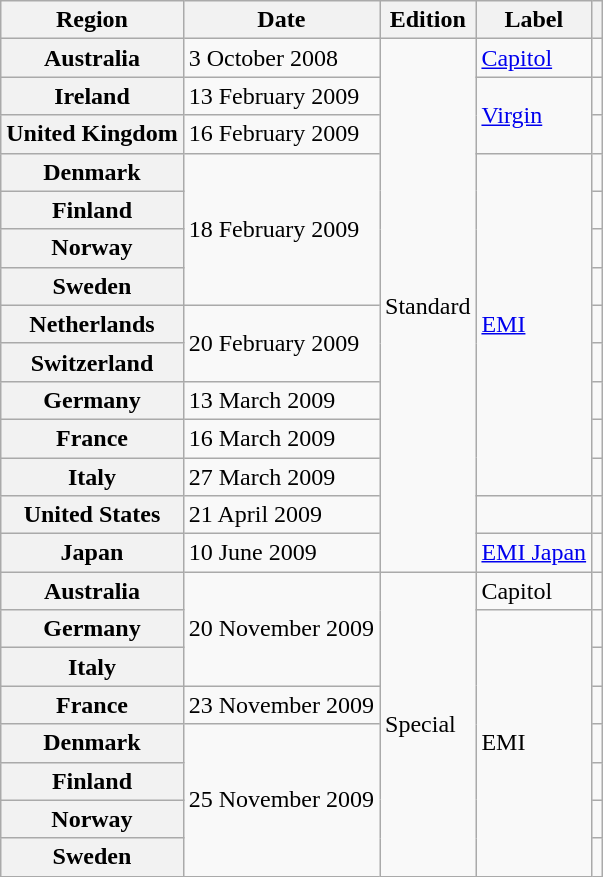<table class="wikitable plainrowheaders">
<tr>
<th scope="col">Region</th>
<th scope="col">Date</th>
<th scope="col">Edition</th>
<th scope="col">Label</th>
<th scope="col"></th>
</tr>
<tr>
<th scope="row">Australia</th>
<td>3 October 2008</td>
<td rowspan="14">Standard</td>
<td><a href='#'>Capitol</a></td>
<td align="center"></td>
</tr>
<tr>
<th scope="row">Ireland</th>
<td>13 February 2009</td>
<td rowspan="2"><a href='#'>Virgin</a></td>
<td align="center"></td>
</tr>
<tr>
<th scope="row">United Kingdom</th>
<td>16 February 2009</td>
<td align="center"></td>
</tr>
<tr>
<th scope="row">Denmark</th>
<td rowspan="4">18 February 2009</td>
<td rowspan="9"><a href='#'>EMI</a></td>
<td align="center"></td>
</tr>
<tr>
<th scope="row">Finland</th>
<td align="center"></td>
</tr>
<tr>
<th scope="row">Norway</th>
<td align="center"></td>
</tr>
<tr>
<th scope="row">Sweden</th>
<td align="center"></td>
</tr>
<tr>
<th scope="row">Netherlands</th>
<td rowspan="2">20 February 2009</td>
<td align="center"></td>
</tr>
<tr>
<th scope="row">Switzerland</th>
<td align="center"></td>
</tr>
<tr>
<th scope="row">Germany</th>
<td>13 March 2009</td>
<td align="center"></td>
</tr>
<tr>
<th scope="row">France</th>
<td>16 March 2009</td>
<td align="center"></td>
</tr>
<tr>
<th scope="row">Italy</th>
<td>27 March 2009</td>
<td align="center"></td>
</tr>
<tr>
<th scope="row">United States</th>
<td>21 April 2009</td>
<td></td>
<td align="center"></td>
</tr>
<tr>
<th scope="row">Japan</th>
<td>10 June 2009</td>
<td><a href='#'>EMI Japan</a></td>
<td align="center"></td>
</tr>
<tr>
<th scope="row">Australia</th>
<td rowspan="3">20 November 2009</td>
<td rowspan="8">Special</td>
<td>Capitol</td>
<td align="center"></td>
</tr>
<tr>
<th scope="row">Germany</th>
<td rowspan="7">EMI</td>
<td align="center"></td>
</tr>
<tr>
<th scope="row">Italy</th>
<td align="center"></td>
</tr>
<tr>
<th scope="row">France</th>
<td>23 November 2009</td>
<td align="center"></td>
</tr>
<tr>
<th scope="row">Denmark</th>
<td rowspan="4">25 November 2009</td>
<td align="center"></td>
</tr>
<tr>
<th scope="row">Finland</th>
<td align="center"></td>
</tr>
<tr>
<th scope="row">Norway</th>
<td align="center"></td>
</tr>
<tr>
<th scope="row">Sweden</th>
<td align="center"></td>
</tr>
</table>
